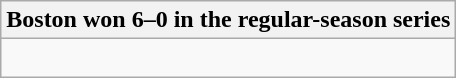<table class="wikitable collapsible collapsed">
<tr>
<th>Boston won 6–0 in the regular-season series</th>
</tr>
<tr>
<td><br>




</td>
</tr>
</table>
